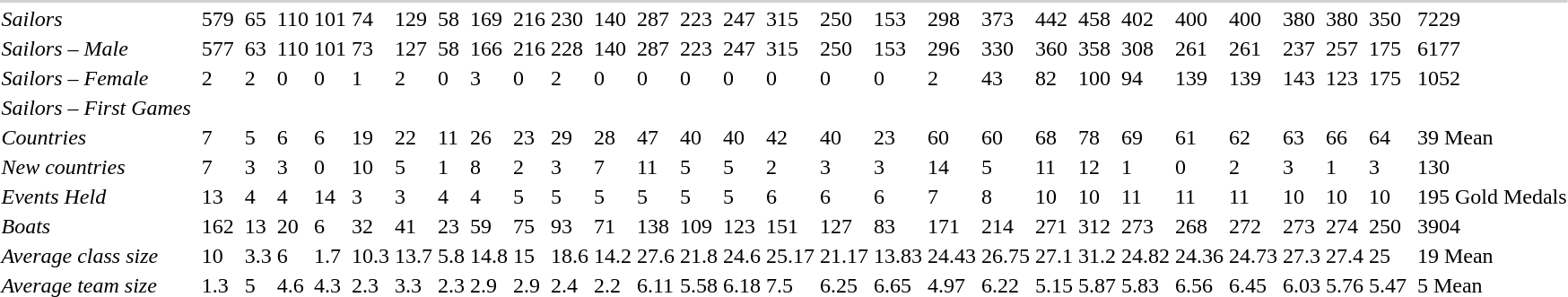<table>
<tr>
</tr>
<tr>
</tr>
<tr>
</tr>
<tr>
</tr>
<tr>
</tr>
<tr>
</tr>
<tr>
</tr>
<tr>
</tr>
<tr>
</tr>
<tr>
</tr>
<tr>
</tr>
<tr>
</tr>
<tr>
</tr>
<tr>
</tr>
<tr>
</tr>
<tr>
</tr>
<tr>
</tr>
<tr>
</tr>
<tr>
</tr>
<tr>
</tr>
<tr>
</tr>
<tr>
</tr>
<tr>
</tr>
<tr>
</tr>
<tr>
</tr>
<tr>
</tr>
<tr>
</tr>
<tr>
</tr>
<tr>
</tr>
<tr>
</tr>
<tr>
</tr>
<tr>
</tr>
<tr>
</tr>
<tr>
</tr>
<tr>
</tr>
<tr>
</tr>
<tr>
</tr>
<tr>
</tr>
<tr>
</tr>
<tr>
</tr>
<tr>
</tr>
<tr>
</tr>
<tr>
</tr>
<tr>
</tr>
<tr>
</tr>
<tr>
</tr>
<tr>
</tr>
<tr>
</tr>
<tr>
</tr>
<tr>
</tr>
<tr>
</tr>
<tr>
</tr>
<tr>
</tr>
<tr>
</tr>
<tr>
</tr>
<tr>
</tr>
<tr>
</tr>
<tr>
</tr>
<tr>
</tr>
<tr>
</tr>
<tr>
</tr>
<tr>
</tr>
<tr>
</tr>
<tr>
</tr>
<tr>
</tr>
<tr>
</tr>
<tr>
</tr>
<tr>
</tr>
<tr>
</tr>
<tr>
</tr>
<tr>
</tr>
<tr>
</tr>
<tr>
</tr>
<tr>
</tr>
<tr>
</tr>
<tr>
</tr>
<tr>
</tr>
<tr>
</tr>
<tr>
</tr>
<tr>
</tr>
<tr>
</tr>
<tr>
</tr>
<tr>
</tr>
<tr>
</tr>
<tr>
</tr>
<tr>
</tr>
<tr>
</tr>
<tr>
</tr>
<tr>
</tr>
<tr>
</tr>
<tr>
</tr>
<tr>
</tr>
<tr>
</tr>
<tr>
</tr>
<tr>
</tr>
<tr>
</tr>
<tr>
</tr>
<tr>
</tr>
<tr>
</tr>
<tr>
</tr>
<tr>
</tr>
<tr>
</tr>
<tr>
</tr>
<tr>
</tr>
<tr>
</tr>
<tr>
</tr>
<tr>
</tr>
<tr>
</tr>
<tr>
</tr>
<tr>
</tr>
<tr>
</tr>
<tr>
</tr>
<tr>
</tr>
<tr>
</tr>
<tr>
</tr>
<tr>
</tr>
<tr>
</tr>
<tr>
</tr>
<tr>
</tr>
<tr>
</tr>
<tr>
</tr>
<tr>
</tr>
<tr>
</tr>
<tr>
</tr>
<tr>
</tr>
<tr>
</tr>
<tr>
</tr>
<tr>
</tr>
<tr>
</tr>
<tr>
</tr>
<tr>
<td colspan=32 bgcolor=lightgray></td>
</tr>
<tr>
<td align=left><em>Sailors</em></td>
<td></td>
<td>579</td>
<td></td>
<td>65</td>
<td>110</td>
<td>101</td>
<td>74</td>
<td>129</td>
<td>58</td>
<td>169</td>
<td>216</td>
<td>230</td>
<td>140</td>
<td>287</td>
<td>223</td>
<td>247</td>
<td>315</td>
<td>250</td>
<td>153</td>
<td>298</td>
<td>373</td>
<td>442</td>
<td>458</td>
<td>402</td>
<td>400</td>
<td>400</td>
<td>380</td>
<td>380</td>
<td>350</td>
<td></td>
<td>7229</td>
</tr>
<tr>
<td align=left><em>Sailors – Male</em></td>
<td></td>
<td>577</td>
<td></td>
<td>63</td>
<td>110</td>
<td>101</td>
<td>73</td>
<td>127</td>
<td>58</td>
<td>166</td>
<td>216</td>
<td>228</td>
<td>140</td>
<td>287</td>
<td>223</td>
<td>247</td>
<td>315</td>
<td>250</td>
<td>153</td>
<td>296</td>
<td>330</td>
<td>360</td>
<td>358</td>
<td>308</td>
<td>261</td>
<td>261</td>
<td>237</td>
<td>257</td>
<td>175</td>
<td></td>
<td>6177</td>
</tr>
<tr>
<td align=left><em>Sailors – Female</em></td>
<td></td>
<td>2</td>
<td></td>
<td>2</td>
<td>0</td>
<td>0</td>
<td>1</td>
<td>2</td>
<td>0</td>
<td>3</td>
<td>0</td>
<td>2</td>
<td>0</td>
<td>0</td>
<td>0</td>
<td>0</td>
<td>0</td>
<td>0</td>
<td>0</td>
<td>2</td>
<td>43</td>
<td>82</td>
<td>100</td>
<td>94</td>
<td>139</td>
<td>139</td>
<td>143</td>
<td>123</td>
<td>175</td>
<td></td>
<td>1052</td>
</tr>
<tr>
<td align=left><em>Sailors – First Games</em></td>
<td></td>
<td></td>
<td></td>
<td></td>
<td></td>
<td></td>
<td></td>
<td></td>
<td></td>
<td></td>
<td></td>
<td></td>
<td></td>
<td></td>
<td></td>
<td></td>
<td></td>
<td></td>
<td></td>
<td></td>
<td></td>
<td></td>
<td></td>
<td></td>
<td></td>
<td></td>
<td></td>
<td></td>
<td></td>
<td></td>
<td></td>
</tr>
<tr>
<td align=left><em>Countries</em></td>
<td></td>
<td>7</td>
<td></td>
<td>5</td>
<td>6</td>
<td>6</td>
<td>19</td>
<td>22</td>
<td>11</td>
<td>26</td>
<td>23</td>
<td>29</td>
<td>28</td>
<td>47</td>
<td>40</td>
<td>40</td>
<td>42</td>
<td>40</td>
<td>23</td>
<td>60</td>
<td>60</td>
<td>68</td>
<td>78</td>
<td>69</td>
<td>61</td>
<td>62</td>
<td>63</td>
<td>66</td>
<td>64</td>
<td></td>
<td>39 Mean</td>
</tr>
<tr>
<td align=left><em>New countries</em></td>
<td></td>
<td>7</td>
<td></td>
<td>3</td>
<td>3</td>
<td>0</td>
<td>10</td>
<td>5</td>
<td>1</td>
<td>8</td>
<td>2</td>
<td>3</td>
<td>7</td>
<td>11</td>
<td>5</td>
<td>5</td>
<td>2</td>
<td>3</td>
<td>3</td>
<td>14</td>
<td>5</td>
<td>11</td>
<td>12</td>
<td>1</td>
<td>0</td>
<td>2</td>
<td>3</td>
<td>1</td>
<td>3</td>
<td></td>
<td>130</td>
</tr>
<tr>
<td align=left><em>Events Held</em></td>
<td></td>
<td>13</td>
<td></td>
<td>4</td>
<td>4</td>
<td>14</td>
<td>3</td>
<td>3</td>
<td>4</td>
<td>4</td>
<td>5</td>
<td>5</td>
<td>5</td>
<td>5</td>
<td>5</td>
<td>5</td>
<td>6</td>
<td>6</td>
<td>6</td>
<td>7</td>
<td>8</td>
<td>10</td>
<td>10</td>
<td>11</td>
<td>11</td>
<td>11</td>
<td>10</td>
<td>10</td>
<td>10</td>
<td></td>
<td>195 Gold Medals</td>
</tr>
<tr>
<td align=left><em>Boats</em></td>
<td></td>
<td>162</td>
<td></td>
<td>13</td>
<td>20</td>
<td>6</td>
<td>32</td>
<td>41</td>
<td>23</td>
<td>59</td>
<td>75</td>
<td>93</td>
<td>71</td>
<td>138</td>
<td>109</td>
<td>123</td>
<td>151</td>
<td>127</td>
<td>83</td>
<td>171</td>
<td>214</td>
<td>271</td>
<td>312</td>
<td>273</td>
<td>268</td>
<td>272</td>
<td>273</td>
<td>274</td>
<td>250</td>
<td></td>
<td>3904</td>
</tr>
<tr>
<td align=left><em>Average class size</em></td>
<td></td>
<td>10</td>
<td></td>
<td>3.3</td>
<td>6</td>
<td>1.7</td>
<td>10.3</td>
<td>13.7</td>
<td>5.8</td>
<td>14.8</td>
<td>15</td>
<td>18.6</td>
<td>14.2</td>
<td>27.6</td>
<td>21.8</td>
<td>24.6</td>
<td>25.17</td>
<td>21.17</td>
<td>13.83</td>
<td>24.43</td>
<td>26.75</td>
<td>27.1</td>
<td>31.2</td>
<td>24.82</td>
<td>24.36</td>
<td>24.73</td>
<td>27.3</td>
<td>27.4</td>
<td>25</td>
<td></td>
<td>19 Mean</td>
</tr>
<tr>
<td align=left><em>Average team size</em></td>
<td></td>
<td>1.3</td>
<td></td>
<td>5</td>
<td>4.6</td>
<td>4.3</td>
<td>2.3</td>
<td>3.3</td>
<td>2.3</td>
<td>2.9</td>
<td>2.9</td>
<td>2.4</td>
<td>2.2</td>
<td>6.11</td>
<td>5.58</td>
<td>6.18</td>
<td>7.5</td>
<td>6.25</td>
<td>6.65</td>
<td>4.97</td>
<td>6.22</td>
<td>5.15</td>
<td>5.87</td>
<td>5.83</td>
<td>6.56</td>
<td>6.45</td>
<td>6.03</td>
<td>5.76</td>
<td>5.47</td>
<td></td>
<td>5 Mean</td>
</tr>
</table>
